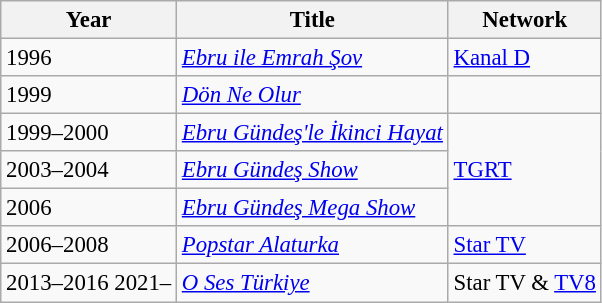<table class="wikitable" style="font-size: 95%;">
<tr>
<th>Year</th>
<th>Title</th>
<th>Network</th>
</tr>
<tr>
<td>1996</td>
<td><em><a href='#'>Ebru ile Emrah Şov</a></em></td>
<td><a href='#'>Kanal D</a></td>
</tr>
<tr>
<td>1999</td>
<td><em><a href='#'>Dön Ne Olur</a></em></td>
<td></td>
</tr>
<tr>
<td>1999–2000</td>
<td><em><a href='#'>Ebru Gündeş'le İkinci Hayat</a></em></td>
<td rowspan="3"><a href='#'>TGRT</a></td>
</tr>
<tr>
<td>2003–2004</td>
<td><em><a href='#'>Ebru Gündeş Show</a></em></td>
</tr>
<tr>
<td>2006</td>
<td><em><a href='#'>Ebru Gündeş Mega Show</a></em></td>
</tr>
<tr>
<td>2006–2008</td>
<td><em><a href='#'>Popstar Alaturka</a></em></td>
<td><a href='#'>Star TV</a></td>
</tr>
<tr>
<td>2013–2016 2021–</td>
<td><em><a href='#'>O Ses Türkiye</a></em></td>
<td>Star TV & <a href='#'>TV8</a></td>
</tr>
</table>
